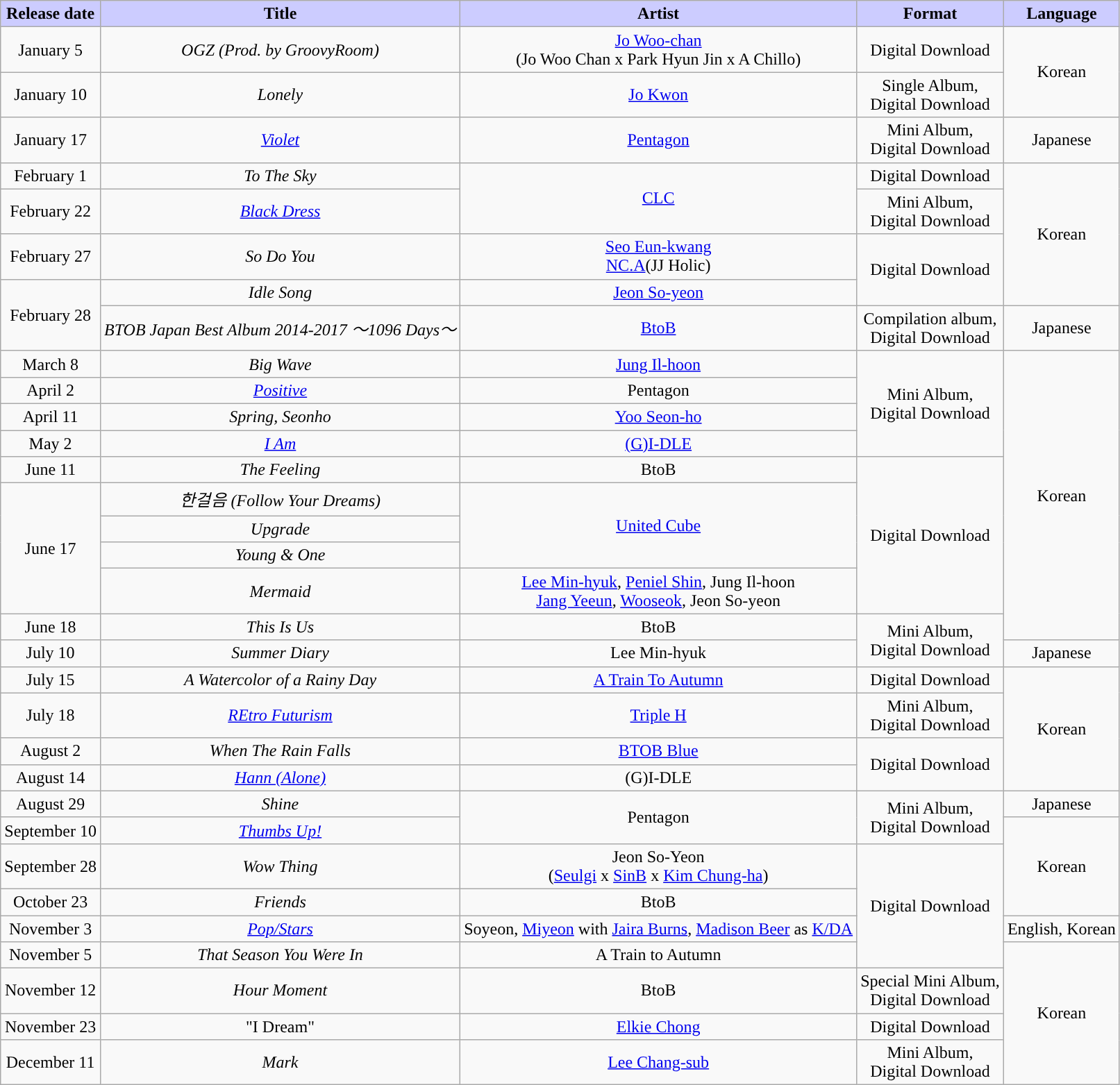<table class="wikitable sortable" style="text-align:center">
<tr>
<th style="background:#CCF;">Release date</th>
<th style="background:#CCF;">Title</th>
<th style="background:#CCF;">Artist</th>
<th style="background:#CCF;">Format</th>
<th style="background:#CCF;">Language</th>
</tr>
<tr>
<td>January 5</td>
<td><em>OGZ (Prod. by GroovyRoom)</em></td>
<td><a href='#'>Jo Woo-chan</a><br> (Jo Woo Chan x Park Hyun Jin x A Chillo)</td>
<td>Digital Download</td>
<td rowspan="2">Korean</td>
</tr>
<tr>
<td>January 10</td>
<td><em>Lonely</em></td>
<td><a href='#'>Jo Kwon</a></td>
<td>Single Album, <br>Digital Download</td>
</tr>
<tr>
<td>January 17</td>
<td><em><a href='#'>Violet</a></em></td>
<td><a href='#'>Pentagon</a></td>
<td>Mini Album, <br>Digital Download</td>
<td>Japanese</td>
</tr>
<tr>
<td>February 1</td>
<td><em>To The Sky</em></td>
<td rowspan="2"><a href='#'>CLC</a></td>
<td>Digital Download</td>
<td rowspan="4">Korean</td>
</tr>
<tr>
<td>February 22</td>
<td><em><a href='#'>Black Dress</a></em></td>
<td>Mini Album, <br>Digital Download</td>
</tr>
<tr>
<td>February 27</td>
<td><em>So Do You </em></td>
<td><a href='#'>Seo Eun-kwang</a><br>  <a href='#'>NC.A</a>(JJ Holic)</td>
<td rowspan="2">Digital Download</td>
</tr>
<tr>
<td rowspan="2">February 28</td>
<td><em>Idle Song</em></td>
<td><a href='#'>Jeon So-yeon</a></td>
</tr>
<tr>
<td><em>BTOB Japan Best Album 2014-2017 ～1096 Days～</em></td>
<td><a href='#'>BtoB</a></td>
<td>Compilation album, <br>Digital Download</td>
<td>Japanese</td>
</tr>
<tr>
<td>March 8</td>
<td><em>Big Wave</em></td>
<td><a href='#'>Jung Il-hoon</a></td>
<td rowspan="4">Mini Album, <br>Digital Download</td>
<td rowspan="10">Korean</td>
</tr>
<tr>
<td>April 2</td>
<td><em><a href='#'>Positive</a></em></td>
<td>Pentagon</td>
</tr>
<tr>
<td>April 11</td>
<td><em>Spring, Seonho</em></td>
<td><a href='#'>Yoo Seon-ho</a></td>
</tr>
<tr>
<td>May 2</td>
<td><em><a href='#'>I Am</a></em></td>
<td><a href='#'>(G)I-DLE</a></td>
</tr>
<tr>
<td>June 11</td>
<td><em>The Feeling</em></td>
<td>BtoB</td>
<td rowspan="5">Digital Download</td>
</tr>
<tr>
<td rowspan="4">June 17</td>
<td><em>한걸음 (Follow Your Dreams)</em></td>
<td rowspan="3"><a href='#'>United Cube</a></td>
</tr>
<tr>
<td><em>Upgrade</em></td>
</tr>
<tr>
<td><em>Young & One</em></td>
</tr>
<tr>
<td><em>Mermaid</em></td>
<td><a href='#'>Lee Min-hyuk</a>, <a href='#'>Peniel Shin</a>, Jung Il-hoon<br><a href='#'>Jang Yeeun</a>, <a href='#'>Wooseok</a>, Jeon So-yeon</td>
</tr>
<tr>
<td>June 18</td>
<td><em>This Is Us</em></td>
<td>BtoB</td>
<td rowspan="2">Mini Album, <br>Digital Download</td>
</tr>
<tr>
<td>July 10</td>
<td><em>Summer Diary</em></td>
<td>Lee Min-hyuk</td>
<td>Japanese</td>
</tr>
<tr>
<td>July 15</td>
<td><em>A Watercolor of a Rainy Day</em></td>
<td><a href='#'>A Train To Autumn</a></td>
<td>Digital Download</td>
<td rowspan="4">Korean</td>
</tr>
<tr>
<td>July 18</td>
<td><em><a href='#'>REtro Futurism</a></em></td>
<td><a href='#'>Triple H</a></td>
<td>Mini Album, <br>Digital Download</td>
</tr>
<tr>
<td>August 2</td>
<td><em>When The Rain Falls</em></td>
<td><a href='#'>BTOB Blue</a></td>
<td rowspan="2">Digital Download</td>
</tr>
<tr>
<td>August 14</td>
<td><em><a href='#'>Hann (Alone)</a></em> </td>
<td>(G)I-DLE</td>
</tr>
<tr>
<td>August 29</td>
<td><em>Shine</em></td>
<td rowspan="2">Pentagon</td>
<td rowspan="2">Mini Album, <br>Digital Download</td>
<td>Japanese</td>
</tr>
<tr>
<td>September 10</td>
<td><em><a href='#'>Thumbs Up!</a></em></td>
<td rowspan="3">Korean</td>
</tr>
<tr>
<td>September 28</td>
<td><em>Wow Thing </em></td>
<td>Jeon So-Yeon <br> (<a href='#'>Seulgi</a> x <a href='#'>SinB</a> x <a href='#'>Kim Chung-ha</a>)</td>
<td rowspan="4">Digital Download</td>
</tr>
<tr>
<td>October 23</td>
<td><em>Friends</em></td>
<td>BtoB</td>
</tr>
<tr>
<td>November 3</td>
<td><em><a href='#'>Pop/Stars</a></em></td>
<td>Soyeon, <a href='#'>Miyeon</a> with <a href='#'>Jaira Burns</a>, <a href='#'>Madison Beer</a> as <a href='#'>K/DA</a></td>
<td>English, Korean</td>
</tr>
<tr>
<td>November 5</td>
<td><em>That Season You Were In</em></td>
<td>A Train to Autumn</td>
<td rowspan="4">Korean</td>
</tr>
<tr>
<td>November 12</td>
<td><em>Hour Moment</em></td>
<td>BtoB</td>
<td>Special Mini Album, <br>Digital Download</td>
</tr>
<tr>
<td>November 23</td>
<td>"I Dream"</td>
<td><a href='#'>Elkie Chong</a></td>
<td>Digital Download</td>
</tr>
<tr>
<td>December 11</td>
<td><em>Mark</em></td>
<td><a href='#'>Lee Chang-sub</a></td>
<td>Mini Album, <br>Digital Download</td>
</tr>
</table>
